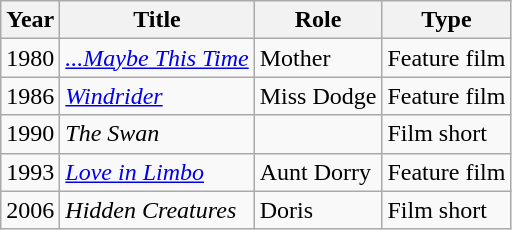<table class="wikitable">
<tr>
<th>Year</th>
<th>Title</th>
<th>Role</th>
<th>Type</th>
</tr>
<tr>
<td>1980</td>
<td><em><a href='#'>...Maybe This Time</a></em></td>
<td>Mother</td>
<td>Feature film</td>
</tr>
<tr>
<td>1986</td>
<td><em><a href='#'>Windrider</a></em></td>
<td>Miss Dodge</td>
<td>Feature film</td>
</tr>
<tr>
<td>1990</td>
<td><em>The Swan</em></td>
<td></td>
<td>Film short</td>
</tr>
<tr>
<td>1993</td>
<td><em><a href='#'>Love in Limbo</a></em></td>
<td>Aunt Dorry</td>
<td>Feature film</td>
</tr>
<tr>
<td>2006</td>
<td><em>Hidden Creatures</em></td>
<td>Doris</td>
<td>Film short</td>
</tr>
</table>
